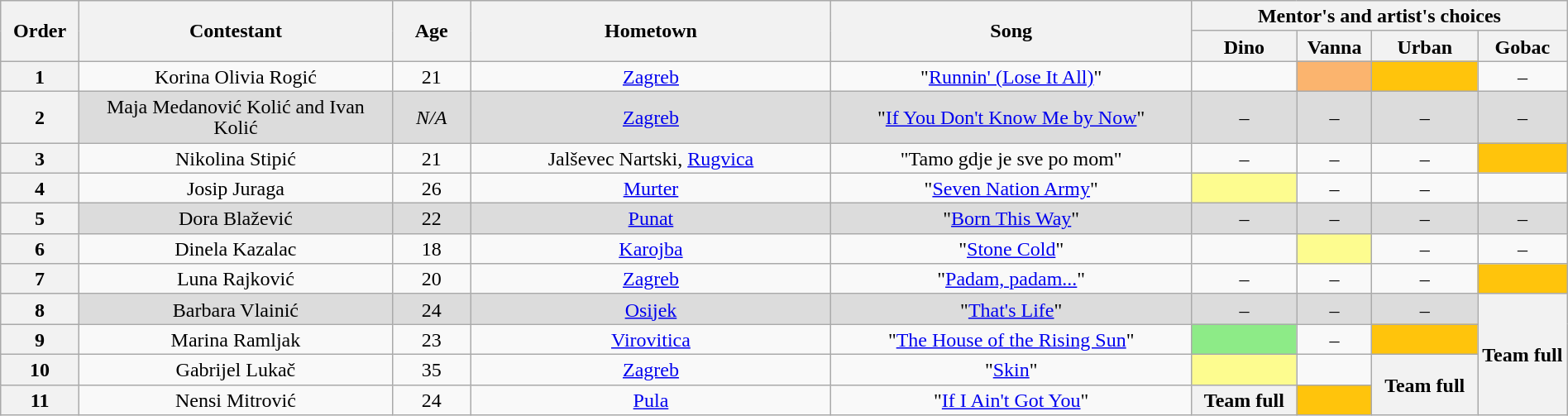<table class="wikitable" style="text-align:center; line-height:17px; width:100%">
<tr>
<th rowspan="2" style="width:05%">Order</th>
<th rowspan="2" style="width:20%">Contestant</th>
<th rowspan="2" style="width:05%">Age</th>
<th rowspan="2" style="width:23%">Hometown</th>
<th rowspan="2" style="width:23%">Song</th>
<th colspan="4" style="width:25%">Mentor's and artist's choices</th>
</tr>
<tr>
<th>Dino</th>
<th>Vanna</th>
<th>Urban</th>
<th>Gobac</th>
</tr>
<tr>
<th>1</th>
<td>Korina Olivia Rogić</td>
<td>21</td>
<td><a href='#'>Zagreb</a></td>
<td>"<a href='#'>Runnin' (Lose It All)</a>"</td>
<td></td>
<td style="background:#fbb46e"></td>
<td style="background:#ffc40c"></td>
<td>–</td>
</tr>
<tr style="background:#DCDCDC">
<th>2</th>
<td>Maja Medanović Kolić and Ivan Kolić</td>
<td><em>N/A</em></td>
<td><a href='#'>Zagreb</a></td>
<td>"<a href='#'>If You Don't Know Me by Now</a>"</td>
<td>–</td>
<td>–</td>
<td>–</td>
<td>–</td>
</tr>
<tr>
<th>3</th>
<td>Nikolina Stipić</td>
<td>21</td>
<td>Jalševec Nartski, <a href='#'>Rugvica</a></td>
<td>"Tamo gdje je sve po mom"</td>
<td>–</td>
<td>–</td>
<td>–</td>
<td style="background:#ffc40c"></td>
</tr>
<tr>
<th>4</th>
<td>Josip Juraga</td>
<td>26</td>
<td><a href='#'>Murter</a></td>
<td>"<a href='#'>Seven Nation Army</a>"</td>
<td style="background:#fdfc8f"></td>
<td>–</td>
<td>–</td>
<td></td>
</tr>
<tr style="background:#DCDCDC">
<th>5</th>
<td>Dora Blažević</td>
<td>22</td>
<td><a href='#'>Punat</a></td>
<td>"<a href='#'>Born This Way</a>"</td>
<td>–</td>
<td>–</td>
<td>–</td>
<td>–</td>
</tr>
<tr>
<th>6</th>
<td>Dinela Kazalac</td>
<td>18</td>
<td><a href='#'>Karojba</a></td>
<td>"<a href='#'>Stone Cold</a>"</td>
<td></td>
<td style="background:#fdfc8f"></td>
<td>–</td>
<td>–</td>
</tr>
<tr>
<th>7</th>
<td>Luna Rajković</td>
<td>20</td>
<td><a href='#'>Zagreb</a></td>
<td>"<a href='#'>Padam, padam...</a>"</td>
<td>–</td>
<td>–</td>
<td>–</td>
<td style="background:#ffc40c"></td>
</tr>
<tr style="background:#DCDCDC">
<th>8</th>
<td>Barbara Vlainić</td>
<td>24</td>
<td><a href='#'>Osijek</a></td>
<td>"<a href='#'>That's Life</a>"</td>
<td>–</td>
<td>–</td>
<td>–</td>
<th rowspan="5">Team full</th>
</tr>
<tr>
<th>9</th>
<td>Marina Ramljak</td>
<td>23</td>
<td><a href='#'>Virovitica</a></td>
<td>"<a href='#'>The House of the Rising Sun</a>"</td>
<td style="background:#8deb87"></td>
<td>–</td>
<td style="background:#ffc40c"></td>
</tr>
<tr>
<th>10</th>
<td>Gabrijel Lukač</td>
<td>35</td>
<td><a href='#'>Zagreb</a></td>
<td>"<a href='#'>Skin</a>"</td>
<td style="background:#fdfc8f"></td>
<td></td>
<th rowspan="2">Team full</th>
</tr>
<tr>
<th>11</th>
<td>Nensi Mitrović</td>
<td>24</td>
<td><a href='#'>Pula</a></td>
<td>"<a href='#'>If I Ain't Got You</a>"</td>
<th>Team full</th>
<td style="background:#ffc40c"></td>
</tr>
</table>
